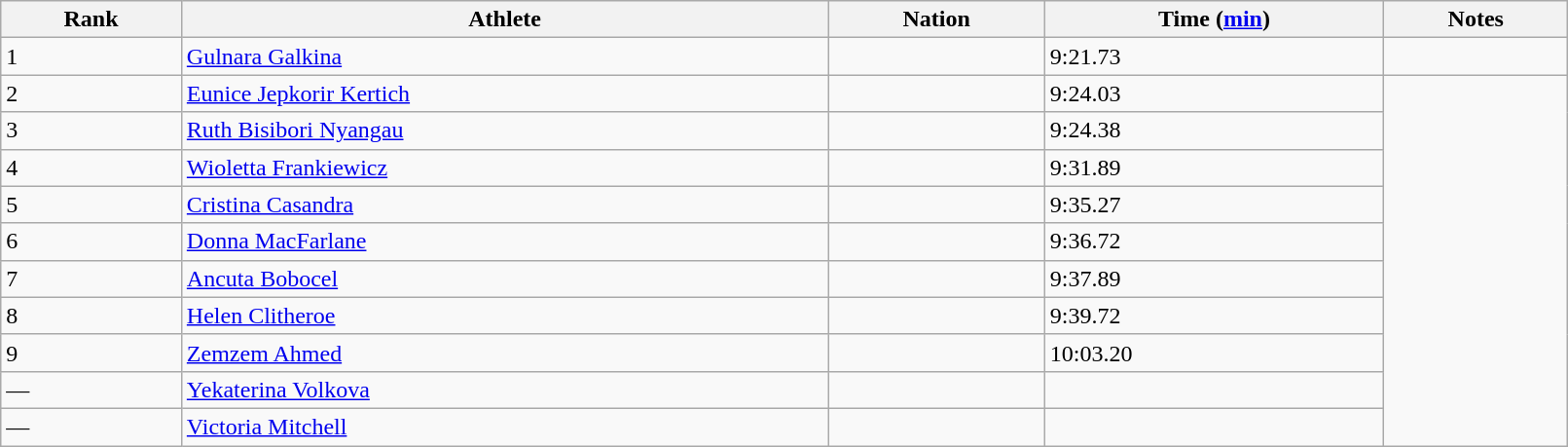<table class="wikitable" style="text=align:center;" width=85%>
<tr>
<th>Rank</th>
<th>Athlete</th>
<th>Nation</th>
<th>Time (<a href='#'>min</a>)</th>
<th>Notes</th>
</tr>
<tr>
<td>1</td>
<td><a href='#'>Gulnara Galkina</a></td>
<td></td>
<td>9:21.73</td>
<td></td>
</tr>
<tr>
<td>2</td>
<td><a href='#'>Eunice Jepkorir Kertich</a></td>
<td></td>
<td>9:24.03</td>
</tr>
<tr>
<td>3</td>
<td><a href='#'>Ruth Bisibori Nyangau</a></td>
<td></td>
<td>9:24.38</td>
</tr>
<tr>
<td>4</td>
<td><a href='#'>Wioletta Frankiewicz</a></td>
<td></td>
<td>9:31.89</td>
</tr>
<tr>
<td>5</td>
<td><a href='#'>Cristina Casandra</a></td>
<td></td>
<td>9:35.27</td>
</tr>
<tr>
<td>6</td>
<td><a href='#'>Donna MacFarlane</a></td>
<td></td>
<td>9:36.72</td>
</tr>
<tr>
<td>7</td>
<td><a href='#'>Ancuta Bobocel</a></td>
<td></td>
<td>9:37.89</td>
</tr>
<tr>
<td>8</td>
<td><a href='#'>Helen Clitheroe</a></td>
<td></td>
<td>9:39.72</td>
</tr>
<tr>
<td>9</td>
<td><a href='#'>Zemzem Ahmed</a></td>
<td></td>
<td>10:03.20</td>
</tr>
<tr>
<td>—</td>
<td><a href='#'>Yekaterina Volkova</a></td>
<td></td>
<td></td>
</tr>
<tr>
<td>—</td>
<td><a href='#'>Victoria Mitchell</a></td>
<td></td>
<td></td>
</tr>
</table>
